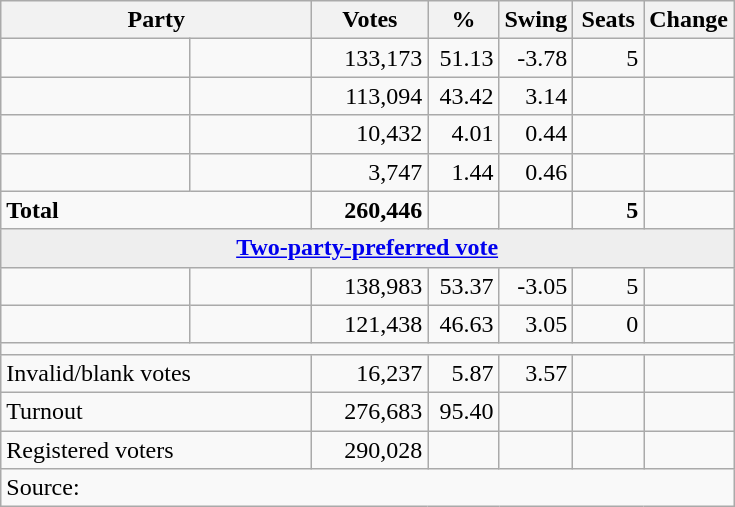<table class="wikitable">
<tr>
<th colspan=2 style="width:200px"><strong>Party</strong></th>
<th style="width:70px; text-align:center;"><strong>Votes</strong></th>
<th style="width:40px; text-align:center;"><strong>%</strong></th>
<th style="width:40px; text-align:center;"><strong>Swing</strong></th>
<th style="width:40px; text-align:center;"><strong>Seats</strong></th>
<th style="width:40px; text-align:center;"><strong>Change</strong></th>
</tr>
<tr>
<td> </td>
<td></td>
<td align=right>133,173</td>
<td align=right>51.13</td>
<td align=right>-3.78</td>
<td align=right>5</td>
<td align=right></td>
</tr>
<tr>
<td> </td>
<td></td>
<td align=right>113,094</td>
<td align=right>43.42</td>
<td align=right>3.14</td>
<td align=right></td>
<td align=right></td>
</tr>
<tr>
<td> </td>
<td></td>
<td align=right>10,432</td>
<td align=right>4.01</td>
<td align=right>0.44</td>
<td align=right></td>
<td align=right></td>
</tr>
<tr>
<td> </td>
<td></td>
<td align=right>3,747</td>
<td align=right>1.44</td>
<td align=right>0.46</td>
<td align=right></td>
<td align=right></td>
</tr>
<tr>
<td colspan=2 align="left"><strong>Total</strong></td>
<td align=right><strong>260,446</strong></td>
<td align=right></td>
<td align=right></td>
<td align=right><strong>5</strong></td>
<td align=right></td>
</tr>
<tr>
<td colspan=7 style="text-align:center; background:#eee;"><strong><a href='#'>Two-party-preferred vote</a></strong></td>
</tr>
<tr>
<td> </td>
<td></td>
<td align=right>138,983</td>
<td align=right>53.37</td>
<td align=right>-3.05</td>
<td align=right>5</td>
<td align=right></td>
</tr>
<tr>
<td> </td>
<td></td>
<td align=right>121,438</td>
<td align=right>46.63</td>
<td align=right>3.05</td>
<td align=right>0</td>
<td align=right></td>
</tr>
<tr>
<td colspan=7></td>
</tr>
<tr>
<td colspan=2 style="text-align:left;">Invalid/blank votes</td>
<td align=right>16,237</td>
<td align=right>5.87</td>
<td align=right>3.57</td>
<td></td>
<td></td>
</tr>
<tr>
<td colspan=2 style="text-align:left;">Turnout</td>
<td align=right>276,683</td>
<td align=right>95.40</td>
<td></td>
<td></td>
<td></td>
</tr>
<tr>
<td colspan=2 style="text-align:left;">Registered voters</td>
<td align=right>290,028</td>
<td></td>
<td></td>
<td></td>
<td></td>
</tr>
<tr>
<td colspan="8" align="left">Source: </td>
</tr>
</table>
